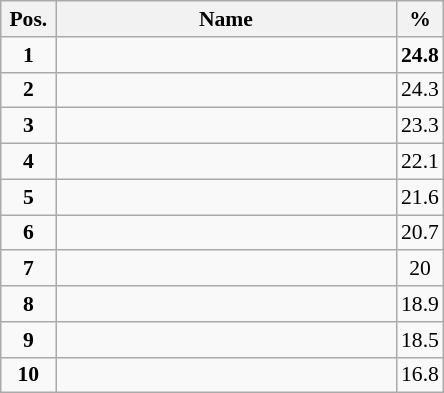<table class="wikitable" style="text-align:center; font-size:90%;">
<tr>
<th width=30px>Pos.</th>
<th width=220px>Name</th>
<th width=20px>%</th>
</tr>
<tr>
<td><strong>1</strong></td>
<td align=left><strong></strong></td>
<td><strong>24.8</strong></td>
</tr>
<tr>
<td><strong>2</strong></td>
<td align=left></td>
<td>24.3</td>
</tr>
<tr>
<td><strong>3</strong></td>
<td align=left></td>
<td>23.3</td>
</tr>
<tr>
<td><strong>4</strong></td>
<td align=left></td>
<td>22.1</td>
</tr>
<tr>
<td><strong>5</strong></td>
<td align=left></td>
<td>21.6</td>
</tr>
<tr>
<td><strong>6</strong></td>
<td align=left></td>
<td>20.7</td>
</tr>
<tr>
<td><strong>7</strong></td>
<td align=left></td>
<td>20</td>
</tr>
<tr>
<td><strong>8</strong></td>
<td align=left></td>
<td>18.9</td>
</tr>
<tr>
<td><strong>9</strong></td>
<td align=left></td>
<td>18.5</td>
</tr>
<tr>
<td><strong>10</strong></td>
<td align=left></td>
<td>16.8</td>
</tr>
</table>
